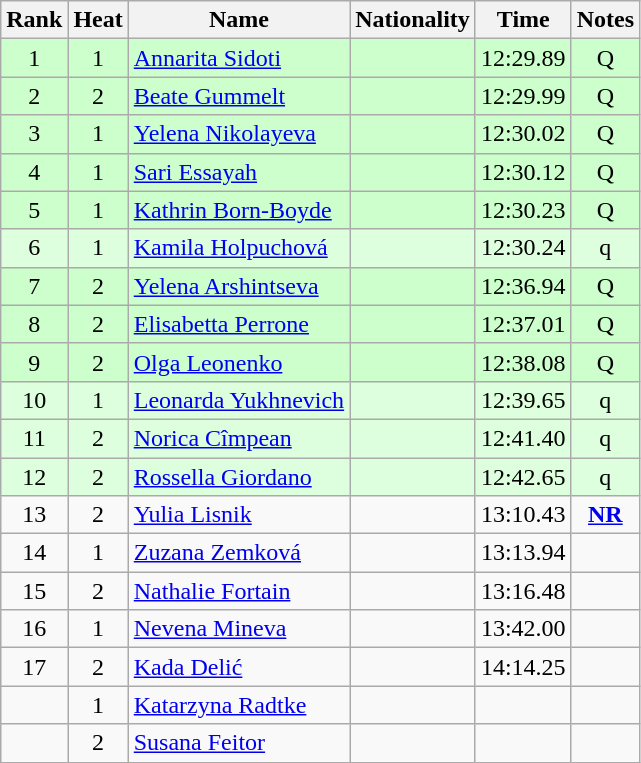<table class="wikitable sortable" style="text-align:center">
<tr>
<th>Rank</th>
<th>Heat</th>
<th>Name</th>
<th>Nationality</th>
<th>Time</th>
<th>Notes</th>
</tr>
<tr bgcolor=ccffcc>
<td>1</td>
<td>1</td>
<td align="left"><a href='#'>Annarita Sidoti</a></td>
<td align=left></td>
<td>12:29.89</td>
<td>Q</td>
</tr>
<tr bgcolor=ccffcc>
<td>2</td>
<td>2</td>
<td align="left"><a href='#'>Beate Gummelt</a></td>
<td align=left></td>
<td>12:29.99</td>
<td>Q</td>
</tr>
<tr bgcolor=ccffcc>
<td>3</td>
<td>1</td>
<td align="left"><a href='#'>Yelena Nikolayeva</a></td>
<td align=left></td>
<td>12:30.02</td>
<td>Q</td>
</tr>
<tr bgcolor=ccffcc>
<td>4</td>
<td>1</td>
<td align="left"><a href='#'>Sari Essayah</a></td>
<td align=left></td>
<td>12:30.12</td>
<td>Q</td>
</tr>
<tr bgcolor=ccffcc>
<td>5</td>
<td>1</td>
<td align="left"><a href='#'>Kathrin Born-Boyde</a></td>
<td align=left></td>
<td>12:30.23</td>
<td>Q</td>
</tr>
<tr bgcolor=ddffdd>
<td>6</td>
<td>1</td>
<td align="left"><a href='#'>Kamila Holpuchová</a></td>
<td align=left></td>
<td>12:30.24</td>
<td>q</td>
</tr>
<tr bgcolor=ccffcc>
<td>7</td>
<td>2</td>
<td align="left"><a href='#'>Yelena Arshintseva</a></td>
<td align=left></td>
<td>12:36.94</td>
<td>Q</td>
</tr>
<tr bgcolor=ccffcc>
<td>8</td>
<td>2</td>
<td align="left"><a href='#'>Elisabetta Perrone</a></td>
<td align=left></td>
<td>12:37.01</td>
<td>Q</td>
</tr>
<tr bgcolor=ccffcc>
<td>9</td>
<td>2</td>
<td align="left"><a href='#'>Olga Leonenko</a></td>
<td align=left></td>
<td>12:38.08</td>
<td>Q</td>
</tr>
<tr bgcolor=ddffdd>
<td>10</td>
<td>1</td>
<td align="left"><a href='#'>Leonarda Yukhnevich</a></td>
<td align=left></td>
<td>12:39.65</td>
<td>q</td>
</tr>
<tr bgcolor=ddffdd>
<td>11</td>
<td>2</td>
<td align="left"><a href='#'>Norica Cîmpean</a></td>
<td align=left></td>
<td>12:41.40</td>
<td>q</td>
</tr>
<tr bgcolor=ddffdd>
<td>12</td>
<td>2</td>
<td align="left"><a href='#'>Rossella Giordano</a></td>
<td align=left></td>
<td>12:42.65</td>
<td>q</td>
</tr>
<tr>
<td>13</td>
<td>2</td>
<td align="left"><a href='#'>Yulia Lisnik</a></td>
<td align=left></td>
<td>13:10.43</td>
<td><strong><a href='#'>NR</a></strong></td>
</tr>
<tr>
<td>14</td>
<td>1</td>
<td align="left"><a href='#'>Zuzana Zemková</a></td>
<td align=left></td>
<td>13:13.94</td>
<td></td>
</tr>
<tr>
<td>15</td>
<td>2</td>
<td align="left"><a href='#'>Nathalie Fortain</a></td>
<td align=left></td>
<td>13:16.48</td>
<td></td>
</tr>
<tr>
<td>16</td>
<td>1</td>
<td align="left"><a href='#'>Nevena Mineva</a></td>
<td align=left></td>
<td>13:42.00</td>
<td></td>
</tr>
<tr>
<td>17</td>
<td>2</td>
<td align="left"><a href='#'>Kada Delić</a></td>
<td align=left></td>
<td>14:14.25</td>
<td></td>
</tr>
<tr>
<td></td>
<td>1</td>
<td align="left"><a href='#'>Katarzyna Radtke</a></td>
<td align=left></td>
<td></td>
<td></td>
</tr>
<tr>
<td></td>
<td>2</td>
<td align="left"><a href='#'>Susana Feitor</a></td>
<td align=left></td>
<td></td>
<td></td>
</tr>
</table>
